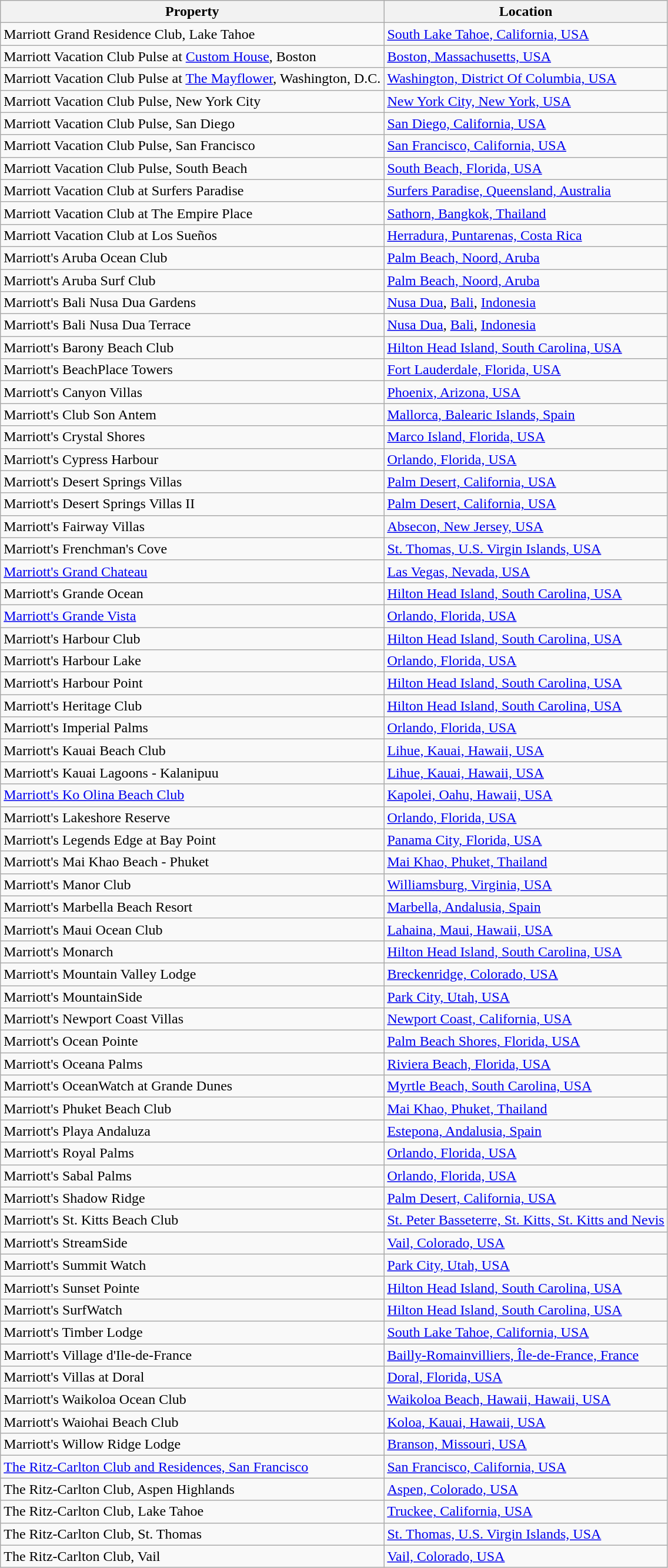<table class="wikitable">
<tr>
<th>Property</th>
<th>Location</th>
</tr>
<tr>
<td>Marriott Grand Residence Club, Lake Tahoe</td>
<td><a href='#'>South Lake Tahoe, California, USA</a></td>
</tr>
<tr>
<td>Marriott Vacation Club Pulse at <a href='#'>Custom House</a>, Boston</td>
<td><a href='#'>Boston, Massachusetts, USA</a></td>
</tr>
<tr>
<td>Marriott Vacation Club Pulse at <a href='#'>The Mayflower</a>, Washington, D.C.</td>
<td><a href='#'>Washington, District Of Columbia, USA</a></td>
</tr>
<tr>
<td>Marriott Vacation Club Pulse, New York City</td>
<td><a href='#'>New York City, New York, USA</a></td>
</tr>
<tr>
<td>Marriott Vacation Club Pulse, San Diego</td>
<td><a href='#'>San Diego, California, USA</a></td>
</tr>
<tr>
<td>Marriott Vacation Club Pulse, San Francisco</td>
<td><a href='#'>San Francisco, California, USA</a></td>
</tr>
<tr>
<td>Marriott Vacation Club Pulse, South Beach</td>
<td><a href='#'>South Beach, Florida, USA</a></td>
</tr>
<tr>
<td>Marriott Vacation Club at Surfers Paradise</td>
<td><a href='#'>Surfers Paradise, Queensland, Australia</a></td>
</tr>
<tr>
<td>Marriott Vacation Club at The Empire Place</td>
<td><a href='#'>Sathorn, Bangkok, Thailand</a></td>
</tr>
<tr>
<td>Marriott Vacation Club at Los Sueños</td>
<td><a href='#'>Herradura, Puntarenas, Costa Rica</a></td>
</tr>
<tr>
<td>Marriott's Aruba Ocean Club</td>
<td><a href='#'>Palm Beach, Noord, Aruba</a></td>
</tr>
<tr>
<td>Marriott's Aruba Surf Club</td>
<td><a href='#'>Palm Beach, Noord, Aruba</a></td>
</tr>
<tr>
<td>Marriott's Bali Nusa Dua Gardens</td>
<td><a href='#'>Nusa Dua</a>, <a href='#'>Bali</a>, <a href='#'>Indonesia</a></td>
</tr>
<tr>
<td>Marriott's Bali Nusa Dua Terrace</td>
<td><a href='#'>Nusa Dua</a>, <a href='#'>Bali</a>, <a href='#'>Indonesia</a></td>
</tr>
<tr>
<td>Marriott's Barony Beach Club</td>
<td><a href='#'>Hilton Head Island, South Carolina, USA</a></td>
</tr>
<tr>
<td>Marriott's BeachPlace Towers</td>
<td><a href='#'>Fort Lauderdale, Florida, USA</a></td>
</tr>
<tr>
<td>Marriott's Canyon Villas</td>
<td><a href='#'>Phoenix, Arizona, USA</a></td>
</tr>
<tr>
<td>Marriott's Club Son Antem</td>
<td><a href='#'>Mallorca, Balearic Islands, Spain</a></td>
</tr>
<tr>
<td>Marriott's Crystal Shores</td>
<td><a href='#'>Marco Island, Florida, USA</a></td>
</tr>
<tr>
<td>Marriott's Cypress Harbour</td>
<td><a href='#'>Orlando, Florida, USA</a></td>
</tr>
<tr>
<td>Marriott's Desert Springs Villas</td>
<td><a href='#'>Palm Desert, California, USA</a></td>
</tr>
<tr>
<td>Marriott's Desert Springs Villas II</td>
<td><a href='#'>Palm Desert, California, USA</a></td>
</tr>
<tr>
<td>Marriott's Fairway Villas</td>
<td><a href='#'>Absecon, New Jersey, USA</a></td>
</tr>
<tr>
<td>Marriott's Frenchman's Cove</td>
<td><a href='#'>St. Thomas, U.S. Virgin Islands, USA</a></td>
</tr>
<tr>
<td><a href='#'>Marriott's Grand Chateau</a></td>
<td><a href='#'>Las Vegas, Nevada, USA</a></td>
</tr>
<tr>
<td>Marriott's Grande Ocean</td>
<td><a href='#'>Hilton Head Island, South Carolina, USA</a></td>
</tr>
<tr>
<td><a href='#'>Marriott's Grande Vista</a></td>
<td><a href='#'>Orlando, Florida, USA</a></td>
</tr>
<tr>
<td>Marriott's Harbour Club</td>
<td><a href='#'>Hilton Head Island, South Carolina, USA</a></td>
</tr>
<tr>
<td>Marriott's Harbour Lake</td>
<td><a href='#'>Orlando, Florida, USA</a></td>
</tr>
<tr>
<td>Marriott's Harbour Point</td>
<td><a href='#'>Hilton Head Island, South Carolina, USA</a></td>
</tr>
<tr>
<td>Marriott's Heritage Club</td>
<td><a href='#'>Hilton Head Island, South Carolina, USA</a></td>
</tr>
<tr>
<td>Marriott's Imperial Palms</td>
<td><a href='#'>Orlando, Florida, USA</a></td>
</tr>
<tr>
<td>Marriott's Kauai Beach Club</td>
<td><a href='#'>Lihue, Kauai, Hawaii, USA</a></td>
</tr>
<tr>
<td>Marriott's Kauai Lagoons - Kalanipuu</td>
<td><a href='#'>Lihue, Kauai, Hawaii, USA</a></td>
</tr>
<tr>
<td><a href='#'>Marriott's Ko Olina Beach Club</a></td>
<td><a href='#'>Kapolei, Oahu, Hawaii, USA</a></td>
</tr>
<tr>
<td>Marriott's Lakeshore Reserve</td>
<td><a href='#'>Orlando, Florida, USA</a></td>
</tr>
<tr>
<td>Marriott's Legends Edge at Bay Point</td>
<td><a href='#'>Panama City, Florida, USA</a></td>
</tr>
<tr>
<td>Marriott's Mai Khao Beach - Phuket</td>
<td><a href='#'>Mai Khao, Phuket, Thailand</a></td>
</tr>
<tr>
<td>Marriott's Manor Club</td>
<td><a href='#'>Williamsburg, Virginia, USA</a></td>
</tr>
<tr>
<td>Marriott's Marbella Beach Resort</td>
<td><a href='#'>Marbella, Andalusia, Spain</a></td>
</tr>
<tr>
<td>Marriott's Maui Ocean Club</td>
<td><a href='#'>Lahaina, Maui, Hawaii, USA</a></td>
</tr>
<tr>
<td>Marriott's Monarch</td>
<td><a href='#'>Hilton Head Island, South Carolina, USA</a></td>
</tr>
<tr>
<td>Marriott's Mountain Valley Lodge</td>
<td><a href='#'>Breckenridge, Colorado, USA</a></td>
</tr>
<tr>
<td>Marriott's MountainSide</td>
<td><a href='#'>Park City, Utah, USA</a></td>
</tr>
<tr>
<td>Marriott's Newport Coast Villas</td>
<td><a href='#'>Newport Coast, California, USA</a></td>
</tr>
<tr>
<td>Marriott's Ocean Pointe</td>
<td><a href='#'>Palm Beach Shores, Florida, USA</a></td>
</tr>
<tr>
<td>Marriott's Oceana Palms</td>
<td><a href='#'>Riviera Beach, Florida, USA</a></td>
</tr>
<tr>
<td>Marriott's OceanWatch at Grande Dunes</td>
<td><a href='#'>Myrtle Beach, South Carolina, USA</a></td>
</tr>
<tr>
<td>Marriott's Phuket Beach Club</td>
<td><a href='#'>Mai Khao, Phuket, Thailand</a></td>
</tr>
<tr>
<td>Marriott's Playa Andaluza</td>
<td><a href='#'>Estepona, Andalusia, Spain</a></td>
</tr>
<tr>
<td>Marriott's Royal Palms</td>
<td><a href='#'>Orlando, Florida, USA</a></td>
</tr>
<tr>
<td>Marriott's Sabal Palms</td>
<td><a href='#'>Orlando, Florida, USA</a></td>
</tr>
<tr>
<td>Marriott's Shadow Ridge</td>
<td><a href='#'>Palm Desert, California, USA</a></td>
</tr>
<tr>
<td>Marriott's St. Kitts Beach Club</td>
<td><a href='#'>St. Peter Basseterre, St. Kitts, St. Kitts and Nevis</a></td>
</tr>
<tr>
<td>Marriott's StreamSide</td>
<td><a href='#'>Vail, Colorado, USA</a></td>
</tr>
<tr>
<td>Marriott's Summit Watch</td>
<td><a href='#'>Park City, Utah, USA</a></td>
</tr>
<tr>
<td>Marriott's Sunset Pointe</td>
<td><a href='#'>Hilton Head Island, South Carolina, USA</a></td>
</tr>
<tr>
<td>Marriott's SurfWatch</td>
<td><a href='#'>Hilton Head Island, South Carolina, USA</a></td>
</tr>
<tr>
<td>Marriott's Timber Lodge</td>
<td><a href='#'>South Lake Tahoe, California, USA</a></td>
</tr>
<tr>
<td>Marriott's Village d'Ile-de-France</td>
<td><a href='#'>Bailly-Romainvilliers, Île-de-France, France</a></td>
</tr>
<tr>
<td>Marriott's Villas at Doral</td>
<td><a href='#'>Doral, Florida, USA</a></td>
</tr>
<tr>
<td>Marriott's Waikoloa Ocean Club</td>
<td><a href='#'>Waikoloa Beach, Hawaii, Hawaii, USA</a></td>
</tr>
<tr>
<td>Marriott's Waiohai Beach Club</td>
<td><a href='#'>Koloa, Kauai, Hawaii, USA</a></td>
</tr>
<tr>
<td>Marriott's Willow Ridge Lodge</td>
<td><a href='#'>Branson, Missouri, USA</a></td>
</tr>
<tr>
<td><a href='#'>The Ritz-Carlton Club and Residences, San Francisco</a></td>
<td><a href='#'>San Francisco, California, USA</a></td>
</tr>
<tr>
<td>The Ritz-Carlton Club, Aspen Highlands</td>
<td><a href='#'>Aspen, Colorado, USA</a></td>
</tr>
<tr>
<td>The Ritz-Carlton Club, Lake Tahoe</td>
<td><a href='#'>Truckee, California, USA</a></td>
</tr>
<tr>
<td>The Ritz-Carlton Club, St. Thomas</td>
<td><a href='#'>St. Thomas, U.S. Virgin Islands, USA</a></td>
</tr>
<tr>
<td>The Ritz-Carlton Club, Vail</td>
<td><a href='#'>Vail, Colorado, USA</a></td>
</tr>
</table>
